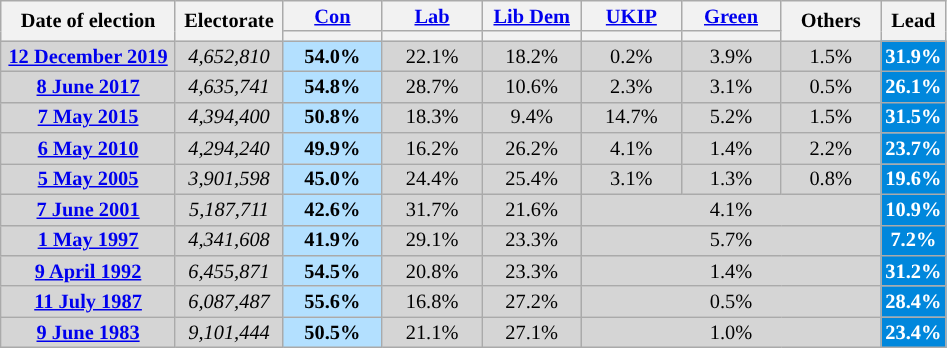<table class="wikitable sortable" style="text-align:center;font-size:85%;line-height:14px">
<tr>
<th style="width:110px;" rowspan="2">Date of election</th>
<th style="width:65px;" rowspan="2">Electorate</th>
<th style="width:60px;" class="unsortable"><a href='#'>Con</a></th>
<th style="width:60px;" class="unsortable"><a href='#'>Lab</a></th>
<th style="width:60px;" class="unsortable"><a href='#'>Lib Dem</a></th>
<th style="width:60px;" class="unsortable"><a href='#'>UKIP</a></th>
<th style="width:60px;" class="unsortable"><a href='#'>Green</a></th>
<th style="width:60px;" rowspan="2" class="unsortable">Others</th>
<th class="unsortable" style="width:20px;" rowspan="2">Lead</th>
</tr>
<tr>
<th class="unsortable" style="color:inherit;background:"></th>
<th class="unsortable" style="color:inherit;background:"></th>
<th class="unsortable" style="color:inherit;background:"></th>
<th class="unsortable" style="color:inherit;background:"></th>
<th class="unsortable" style="color:inherit;background:"></th>
</tr>
<tr>
<td style="background:#D5D5D5"><strong><a href='#'>12 December 2019</a></strong></td>
<td style="background:#D5D5D5"><em>4,652,810</em></td>
<td style="background:#B3E0FF"><strong>54.0%</strong></td>
<td style="background:#D5D5D5">22.1%</td>
<td style="background:#D5D5D5">18.2%</td>
<td style="background:#D5D5D5">0.2%</td>
<td style="background:#D5D5D5">3.9%</td>
<td style="background:#D5D5D5">1.5%</td>
<td style="background:#0087DC; color:white;"><strong>31.9%</strong></td>
</tr>
<tr>
<td style="background:#D5D5D5"><strong><a href='#'>8 June 2017</a></strong></td>
<td style="background:#D5D5D5"><em>4,635,741</em></td>
<td style="background:#B3E0FF"><strong>54.8%</strong></td>
<td style="background:#D5D5D5">28.7%</td>
<td style="background:#D5D5D5">10.6%</td>
<td style="background:#D5D5D5">2.3%</td>
<td style="background:#D5D5D5">3.1%</td>
<td style="background:#D5D5D5">0.5%</td>
<td style="background:#0087DC; color:white;"><strong>26.1%</strong></td>
</tr>
<tr>
<td style="background:#D5D5D5"><strong><a href='#'>7 May 2015</a></strong></td>
<td style="background:#D5D5D5"><em>4,394,400</em></td>
<td style="background:#B3E0FF"><strong>50.8%</strong></td>
<td style="background:#D5D5D5">18.3%</td>
<td style="background:#D5D5D5">9.4%</td>
<td style="background:#D5D5D5">14.7%</td>
<td style="background:#D5D5D5">5.2%</td>
<td style="background:#D5D5D5">1.5%</td>
<td style="background:#0087DC; color:white;"><strong>31.5%</strong></td>
</tr>
<tr>
<td style="background:#D5D5D5"><strong><a href='#'>6 May 2010</a></strong></td>
<td style="background:#D5D5D5"><em>4,294,240</em></td>
<td style="background:#B3E0FF"><strong>49.9%</strong></td>
<td style="background:#D5D5D5">16.2%</td>
<td style="background:#D5D5D5">26.2%</td>
<td style="background:#D5D5D5">4.1%</td>
<td style="background:#D5D5D5">1.4%</td>
<td style="background:#D5D5D5">2.2%</td>
<td style="background:#0087DC; color:white;"><strong>23.7%</strong></td>
</tr>
<tr>
<td style="background:#D5D5D5"><strong><a href='#'>5 May 2005</a></strong></td>
<td style="background:#D5D5D5"><em>3,901,598</em></td>
<td style="background:#B3E0FF"><strong>45.0%</strong></td>
<td style="background:#D5D5D5">24.4%</td>
<td style="background:#D5D5D5">25.4%</td>
<td style="background:#D5D5D5">3.1%</td>
<td style="background:#D5D5D5">1.3%</td>
<td style="background:#D5D5D5">0.8%</td>
<td style="background:#0087DC; color:white;"><strong>19.6%</strong></td>
</tr>
<tr>
<td style="background:#D5D5D5"><strong><a href='#'>7 June 2001</a></strong></td>
<td style="background:#D5D5D5"><em>5,187,711</em></td>
<td style="background:#B3E0FF"><strong>42.6%</strong></td>
<td style="background:#D5D5D5">31.7%</td>
<td style="background:#D5D5D5">21.6%</td>
<td colspan=3 style="background:#D5D5D5">4.1%</td>
<td style="background:#0087DC; color:white;"><strong>10.9%</strong></td>
</tr>
<tr>
<td style="background:#D5D5D5"><strong><a href='#'>1 May 1997</a></strong></td>
<td style="background:#D5D5D5"><em>4,341,608</em></td>
<td style="background:#B3E0FF"><strong>41.9%</strong></td>
<td style="background:#D5D5D5">29.1%</td>
<td style="background:#D5D5D5">23.3%</td>
<td colspan=3 style="background:#D5D5D5">5.7%</td>
<td style="background:#0087DC; color:white;"><strong>7.2%</strong></td>
</tr>
<tr>
<td style="background:#D5D5D5"><strong><a href='#'>9 April 1992</a></strong></td>
<td style="background:#D5D5D5"><em>6,455,871</em></td>
<td style="background:#B3E0FF"><strong>54.5%</strong></td>
<td style="background:#D5D5D5">20.8%</td>
<td style="background:#D5D5D5">23.3%</td>
<td colspan=3 style="background:#D5D5D5">1.4%</td>
<td style="background:#0087DC; color:white;"><strong>31.2%</strong></td>
</tr>
<tr>
<td style="background:#D5D5D5"><strong><a href='#'>11 July 1987</a></strong></td>
<td style="background:#D5D5D5"><em>6,087,487</em></td>
<td style="background:#B3E0FF"><strong>55.6%</strong></td>
<td style="background:#D5D5D5">16.8%</td>
<td style="background:#D5D5D5">27.2%</td>
<td colspan=3 style="background:#D5D5D5">0.5%</td>
<td style="background:#0087DC; color:white;"><strong>28.4%</strong></td>
</tr>
<tr>
<td style="background:#D5D5D5"><strong><a href='#'>9 June 1983</a></strong></td>
<td style="background:#D5D5D5"><em>9,101,444</em></td>
<td style="background:#B3E0FF"><strong>50.5%</strong></td>
<td style="background:#D5D5D5">21.1%</td>
<td style="background:#D5D5D5">27.1%</td>
<td colspan=3 style="background:#D5D5D5">1.0%</td>
<td style="background:#0087DC; color:white;"><strong>23.4%</strong></td>
</tr>
</table>
